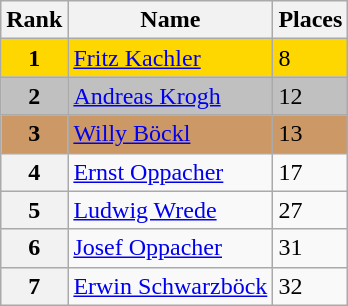<table class="wikitable">
<tr>
<th>Rank</th>
<th>Name</th>
<th>Places</th>
</tr>
<tr bgcolor="gold">
<td align="center"><strong>1</strong></td>
<td> <a href='#'>Fritz Kachler</a></td>
<td>8</td>
</tr>
<tr bgcolor="silver">
<td align="center"><strong>2</strong></td>
<td> <a href='#'>Andreas Krogh</a></td>
<td>12</td>
</tr>
<tr bgcolor="cc9966">
<td align="center"><strong>3</strong></td>
<td> <a href='#'>Willy Böckl</a></td>
<td>13</td>
</tr>
<tr>
<th>4</th>
<td> <a href='#'>Ernst Oppacher</a></td>
<td>17</td>
</tr>
<tr>
<th>5</th>
<td> <a href='#'>Ludwig Wrede</a></td>
<td>27</td>
</tr>
<tr>
<th>6</th>
<td> <a href='#'>Josef Oppacher</a></td>
<td>31</td>
</tr>
<tr>
<th>7</th>
<td> <a href='#'>Erwin Schwarzböck</a></td>
<td>32</td>
</tr>
</table>
